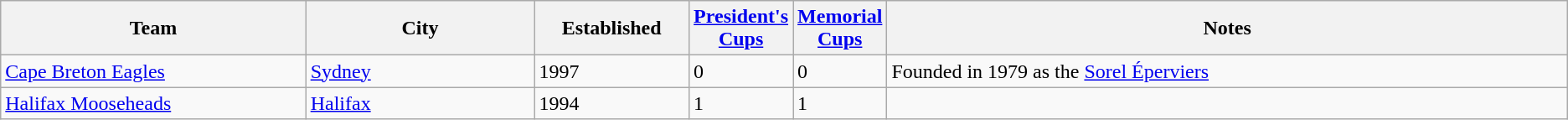<table class="wikitable">
<tr>
<th bgcolor="#DDDDFF" width="20%">Team</th>
<th bgcolor="#DDDDFF" width="15%">City</th>
<th bgcolor="#DDDDFF" width="10%">Established</th>
<th bgcolor="#DDDDFF" width="5%"><a href='#'>President's Cups</a></th>
<th bgcolor="#DDDDFF" width="5%"><a href='#'>Memorial Cups</a></th>
<th bgcolor="#DDDDFF" width="45%">Notes</th>
</tr>
<tr>
<td><a href='#'>Cape Breton Eagles</a></td>
<td><a href='#'>Sydney</a></td>
<td>1997</td>
<td>0</td>
<td>0</td>
<td>Founded in 1979 as the <a href='#'>Sorel Éperviers</a></td>
</tr>
<tr>
<td><a href='#'>Halifax Mooseheads</a></td>
<td><a href='#'>Halifax</a></td>
<td>1994</td>
<td>1</td>
<td>1</td>
<td></td>
</tr>
</table>
